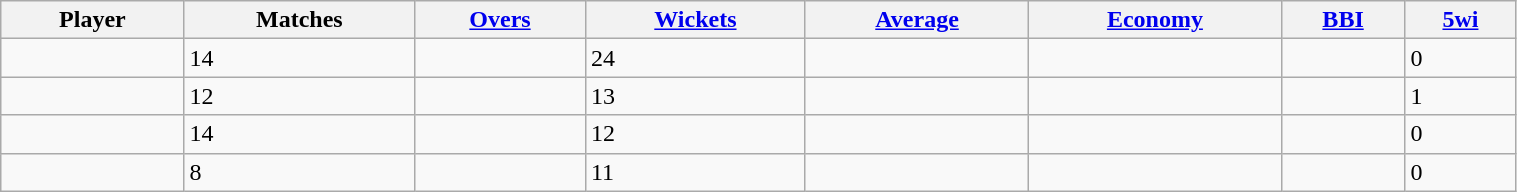<table class="wikitable sortable" style="width:80%;">
<tr>
<th>Player</th>
<th>Matches</th>
<th><a href='#'>Overs</a></th>
<th><a href='#'>Wickets</a></th>
<th><a href='#'>Average</a></th>
<th><a href='#'>Economy</a></th>
<th><a href='#'>BBI</a></th>
<th><a href='#'>5wi</a></th>
</tr>
<tr>
<td></td>
<td>14</td>
<td></td>
<td>24</td>
<td></td>
<td></td>
<td></td>
<td>0</td>
</tr>
<tr>
<td></td>
<td>12</td>
<td></td>
<td>13</td>
<td></td>
<td></td>
<td></td>
<td>1</td>
</tr>
<tr>
<td></td>
<td>14</td>
<td></td>
<td>12</td>
<td></td>
<td></td>
<td></td>
<td>0</td>
</tr>
<tr>
<td></td>
<td>8</td>
<td></td>
<td>11</td>
<td></td>
<td></td>
<td></td>
<td>0</td>
</tr>
</table>
